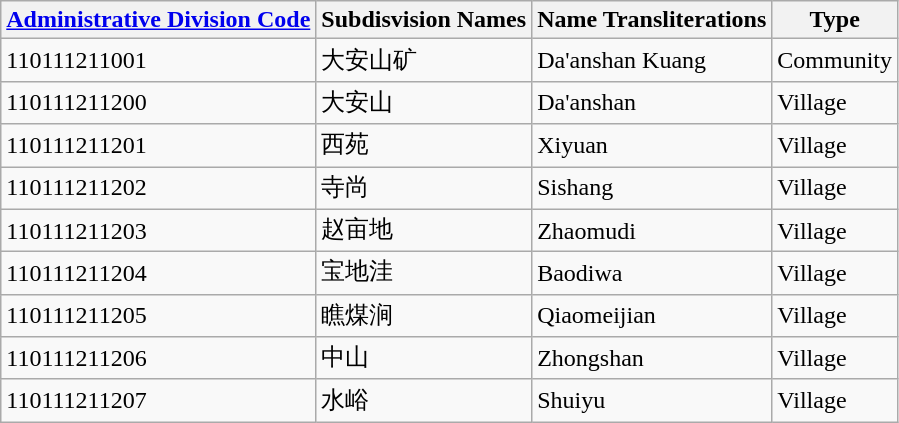<table class="wikitable sortable">
<tr>
<th><a href='#'>Administrative Division Code</a></th>
<th>Subdisvision Names</th>
<th>Name Transliterations</th>
<th>Type</th>
</tr>
<tr>
<td>110111211001</td>
<td>大安山矿</td>
<td>Da'anshan Kuang</td>
<td>Community</td>
</tr>
<tr>
<td>110111211200</td>
<td>大安山</td>
<td>Da'anshan</td>
<td>Village</td>
</tr>
<tr>
<td>110111211201</td>
<td>西苑</td>
<td>Xiyuan</td>
<td>Village</td>
</tr>
<tr>
<td>110111211202</td>
<td>寺尚</td>
<td>Sishang</td>
<td>Village</td>
</tr>
<tr>
<td>110111211203</td>
<td>赵亩地</td>
<td>Zhaomudi</td>
<td>Village</td>
</tr>
<tr>
<td>110111211204</td>
<td>宝地洼</td>
<td>Baodiwa</td>
<td>Village</td>
</tr>
<tr>
<td>110111211205</td>
<td>瞧煤涧</td>
<td>Qiaomeijian</td>
<td>Village</td>
</tr>
<tr>
<td>110111211206</td>
<td>中山</td>
<td>Zhongshan</td>
<td>Village</td>
</tr>
<tr>
<td>110111211207</td>
<td>水峪</td>
<td>Shuiyu</td>
<td>Village</td>
</tr>
</table>
